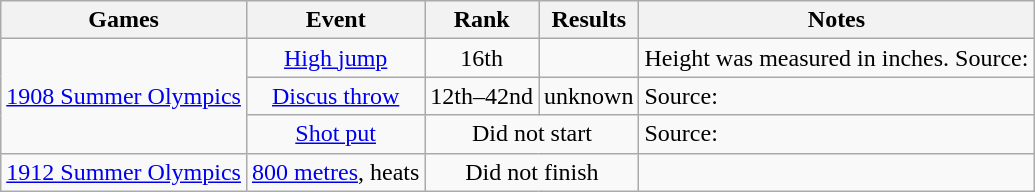<table class="wikitable" style=" text-align:center;">
<tr>
<th>Games</th>
<th>Event</th>
<th>Rank</th>
<th>Results</th>
<th>Notes</th>
</tr>
<tr>
<td rowspan=3><a href='#'>1908 Summer Olympics</a></td>
<td><a href='#'>High jump</a></td>
<td>16th</td>
<td></td>
<td align=left>Height was measured in inches. Source:</td>
</tr>
<tr>
<td><a href='#'>Discus throw</a></td>
<td>12th–42nd</td>
<td>unknown</td>
<td align=left>Source:</td>
</tr>
<tr>
<td><a href='#'>Shot put</a></td>
<td colspan=2>Did not start</td>
<td align=left>Source:</td>
</tr>
<tr>
<td><a href='#'>1912 Summer Olympics</a></td>
<td><a href='#'>800 metres</a>, heats</td>
<td colspan=2>Did not finish</td>
<td align=left></td>
</tr>
</table>
